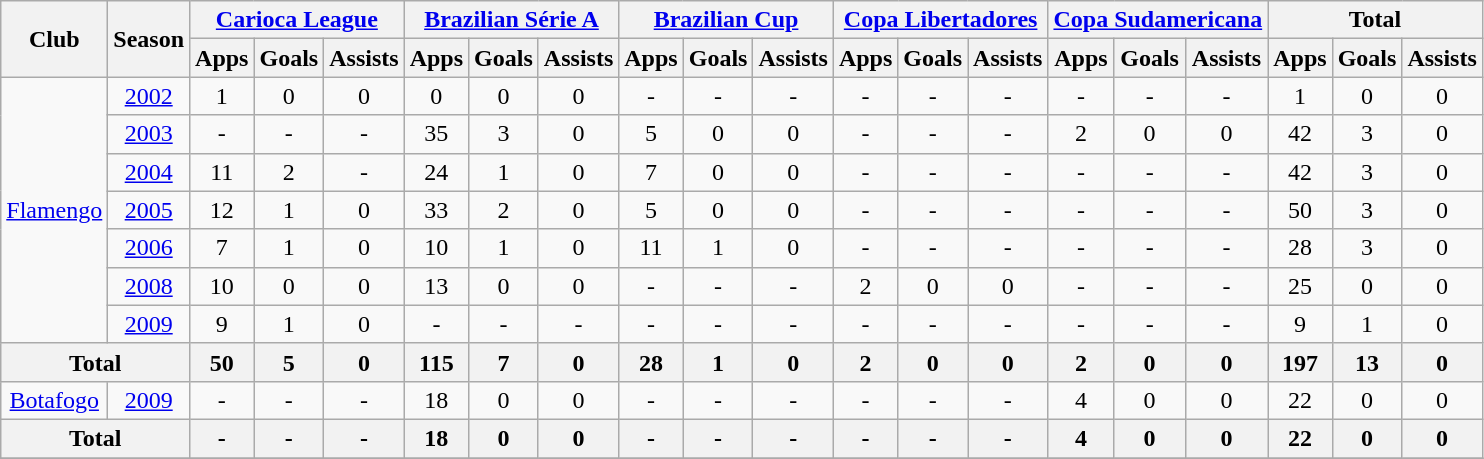<table class="wikitable" style="text-align: center;">
<tr>
<th rowspan="2">Club</th>
<th rowspan="2">Season</th>
<th colspan="3"><a href='#'>Carioca League</a></th>
<th colspan="3"><a href='#'>Brazilian Série A</a></th>
<th colspan="3"><a href='#'>Brazilian Cup</a></th>
<th colspan="3"><a href='#'>Copa Libertadores</a></th>
<th colspan="3"><a href='#'>Copa Sudamericana</a></th>
<th colspan="3">Total</th>
</tr>
<tr>
<th>Apps</th>
<th>Goals</th>
<th>Assists</th>
<th>Apps</th>
<th>Goals</th>
<th>Assists</th>
<th>Apps</th>
<th>Goals</th>
<th>Assists</th>
<th>Apps</th>
<th>Goals</th>
<th>Assists</th>
<th>Apps</th>
<th>Goals</th>
<th>Assists</th>
<th>Apps</th>
<th>Goals</th>
<th>Assists</th>
</tr>
<tr>
<td rowspan="7" valign="center"><a href='#'>Flamengo</a></td>
<td><a href='#'>2002</a></td>
<td>1</td>
<td>0</td>
<td>0</td>
<td>0</td>
<td>0</td>
<td>0</td>
<td>-</td>
<td>-</td>
<td>-</td>
<td>-</td>
<td>-</td>
<td>-</td>
<td>-</td>
<td>-</td>
<td>-</td>
<td>1</td>
<td>0</td>
<td>0</td>
</tr>
<tr>
<td><a href='#'>2003</a></td>
<td>-</td>
<td>-</td>
<td>-</td>
<td>35</td>
<td>3</td>
<td>0</td>
<td>5</td>
<td>0</td>
<td>0</td>
<td>-</td>
<td>-</td>
<td>-</td>
<td>2</td>
<td>0</td>
<td>0</td>
<td>42</td>
<td>3</td>
<td>0</td>
</tr>
<tr>
<td><a href='#'>2004</a></td>
<td>11</td>
<td>2</td>
<td>-</td>
<td>24</td>
<td>1</td>
<td>0</td>
<td>7</td>
<td>0</td>
<td>0</td>
<td>-</td>
<td>-</td>
<td>-</td>
<td>-</td>
<td>-</td>
<td>-</td>
<td>42</td>
<td>3</td>
<td>0</td>
</tr>
<tr>
<td><a href='#'>2005</a></td>
<td>12</td>
<td>1</td>
<td>0</td>
<td>33</td>
<td>2</td>
<td>0</td>
<td>5</td>
<td>0</td>
<td>0</td>
<td>-</td>
<td>-</td>
<td>-</td>
<td>-</td>
<td>-</td>
<td>-</td>
<td>50</td>
<td>3</td>
<td>0</td>
</tr>
<tr>
<td><a href='#'>2006</a></td>
<td>7</td>
<td>1</td>
<td>0</td>
<td>10</td>
<td>1</td>
<td>0</td>
<td>11</td>
<td>1</td>
<td>0</td>
<td>-</td>
<td>-</td>
<td>-</td>
<td>-</td>
<td>-</td>
<td>-</td>
<td>28</td>
<td>3</td>
<td>0</td>
</tr>
<tr>
<td><a href='#'>2008</a></td>
<td>10</td>
<td>0</td>
<td>0</td>
<td>13</td>
<td>0</td>
<td>0</td>
<td>-</td>
<td>-</td>
<td>-</td>
<td>2</td>
<td>0</td>
<td>0</td>
<td>-</td>
<td>-</td>
<td>-</td>
<td>25</td>
<td>0</td>
<td>0</td>
</tr>
<tr>
<td><a href='#'>2009</a></td>
<td>9</td>
<td>1</td>
<td>0</td>
<td>-</td>
<td>-</td>
<td>-</td>
<td>-</td>
<td>-</td>
<td>-</td>
<td>-</td>
<td>-</td>
<td>-</td>
<td>-</td>
<td>-</td>
<td>-</td>
<td>9</td>
<td>1</td>
<td>0</td>
</tr>
<tr>
<th colspan="2"><strong>Total</strong></th>
<th>50</th>
<th>5</th>
<th>0</th>
<th>115</th>
<th>7</th>
<th>0</th>
<th>28</th>
<th>1</th>
<th>0</th>
<th>2</th>
<th>0</th>
<th>0</th>
<th>2</th>
<th>0</th>
<th>0</th>
<th>197</th>
<th>13</th>
<th>0</th>
</tr>
<tr>
<td rowspan="1" valign="center"><a href='#'>Botafogo</a></td>
<td><a href='#'>2009</a></td>
<td>-</td>
<td>-</td>
<td>-</td>
<td>18</td>
<td>0</td>
<td>0</td>
<td>-</td>
<td>-</td>
<td>-</td>
<td>-</td>
<td>-</td>
<td>-</td>
<td>4</td>
<td>0</td>
<td>0</td>
<td>22</td>
<td>0</td>
<td>0</td>
</tr>
<tr>
<th colspan="2"><strong>Total</strong></th>
<th>-</th>
<th>-</th>
<th>-</th>
<th>18</th>
<th>0</th>
<th>0</th>
<th>-</th>
<th>-</th>
<th>-</th>
<th>-</th>
<th>-</th>
<th>-</th>
<th>4</th>
<th>0</th>
<th>0</th>
<th>22</th>
<th>0</th>
<th>0</th>
</tr>
<tr>
</tr>
</table>
